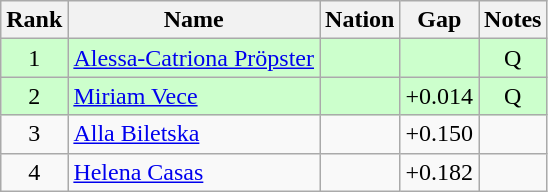<table class="wikitable sortable" style="text-align:center">
<tr>
<th>Rank</th>
<th>Name</th>
<th>Nation</th>
<th>Gap</th>
<th>Notes</th>
</tr>
<tr bgcolor=ccffcc>
<td>1</td>
<td align=left><a href='#'>Alessa-Catriona Pröpster</a></td>
<td align=left></td>
<td></td>
<td>Q</td>
</tr>
<tr bgcolor=ccffcc>
<td>2</td>
<td align=left><a href='#'>Miriam Vece</a></td>
<td align=left></td>
<td>+0.014</td>
<td>Q</td>
</tr>
<tr>
<td>3</td>
<td align=left><a href='#'>Alla Biletska</a></td>
<td align=left></td>
<td>+0.150</td>
<td></td>
</tr>
<tr>
<td>4</td>
<td align=left><a href='#'>Helena Casas</a></td>
<td align=left></td>
<td>+0.182</td>
<td></td>
</tr>
</table>
